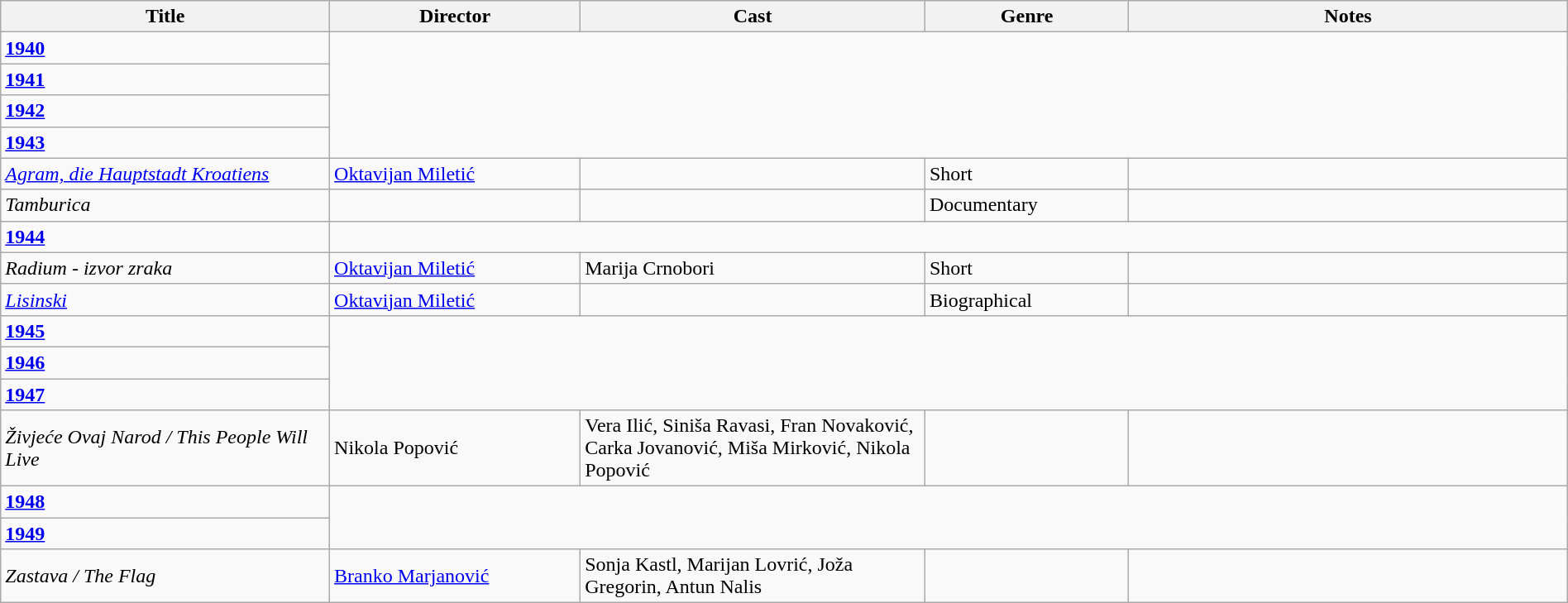<table class="wikitable" style="width:100%;">
<tr>
<th style="width:21%;">Title</th>
<th style="width:16%;">Director</th>
<th style="width:22%;">Cast</th>
<th style="width:13%;">Genre</th>
<th style="width:28%;">Notes</th>
</tr>
<tr>
<td><strong><a href='#'>1940</a></strong></td>
</tr>
<tr>
<td><strong><a href='#'>1941</a></strong></td>
</tr>
<tr>
<td><strong><a href='#'>1942</a></strong></td>
</tr>
<tr>
<td><strong><a href='#'>1943</a></strong></td>
</tr>
<tr>
<td><em><a href='#'>Agram, die Hauptstadt Kroatiens</a></em></td>
<td><a href='#'>Oktavijan Miletić</a></td>
<td></td>
<td>Short</td>
<td></td>
</tr>
<tr>
<td><em>Tamburica</em></td>
<td></td>
<td></td>
<td>Documentary</td>
<td></td>
</tr>
<tr>
<td><strong><a href='#'>1944</a></strong></td>
</tr>
<tr>
<td><em>Radium - izvor zraka</em></td>
<td><a href='#'>Oktavijan Miletić</a></td>
<td>Marija Crnobori</td>
<td>Short</td>
<td></td>
</tr>
<tr>
<td><em><a href='#'>Lisinski</a></em></td>
<td><a href='#'>Oktavijan Miletić</a></td>
<td></td>
<td>Biographical</td>
<td></td>
</tr>
<tr>
<td><strong><a href='#'>1945</a></strong></td>
</tr>
<tr>
<td><strong><a href='#'>1946</a></strong></td>
</tr>
<tr>
<td><strong><a href='#'>1947</a></strong></td>
</tr>
<tr>
<td><em>Živjeće Ovaj Narod / This People Will Live </em></td>
<td>Nikola Popović</td>
<td>Vera Ilić, Siniša Ravasi, Fran Novaković, Carka Jovanović, Miša Mirković, Nikola Popović</td>
<td></td>
<td></td>
</tr>
<tr>
<td><strong><a href='#'>1948</a></strong></td>
</tr>
<tr>
<td><strong><a href='#'>1949</a></strong></td>
</tr>
<tr>
<td><em>Zastava / The Flag </em></td>
<td><a href='#'>Branko Marjanović</a></td>
<td>Sonja Kastl, Marijan Lovrić, Joža Gregorin, Antun Nalis</td>
<td></td>
<td></td>
</tr>
</table>
